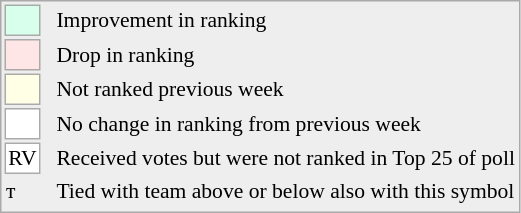<table style="font-size:90%; border:1px solid #aaa; white-space:nowrap; background:#eee;">
<tr>
<td style="background:#d8ffeb; width:20px; border:1px solid #aaa;"> </td>
<td rowspan=6> </td>
<td>Improvement in ranking</td>
</tr>
<tr>
<td style="background:#ffe6e6; width:20px; border:1px solid #aaa;"> </td>
<td>Drop in ranking</td>
</tr>
<tr>
<td style="background:#ffffe6; width:20px; border:1px solid #aaa;"> </td>
<td>Not ranked previous week</td>
</tr>
<tr>
<td style="background:#fff; width:20px; border:1px solid #aaa;"> </td>
<td>No change in ranking from previous week</td>
</tr>
<tr>
<td style="text-align:center; width:20px; border:1px solid #aaa; background:white;">RV</td>
<td>Received votes but were not ranked in Top 25 of poll</td>
</tr>
<tr>
<td>т</td>
<td>Tied with team above or below also with this symbol</td>
</tr>
<tr>
</tr>
</table>
